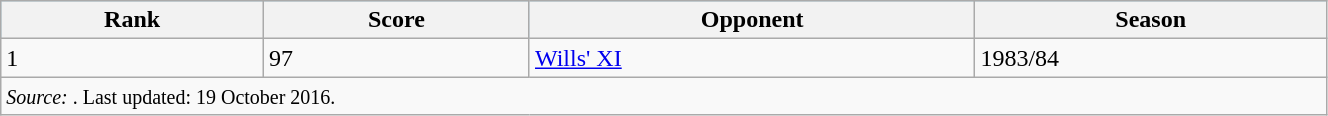<table class="wikitable" width=70%>
<tr bgcolor=#87cef>
<th>Rank</th>
<th>Score</th>
<th>Opponent</th>
<th>Season</th>
</tr>
<tr>
<td>1</td>
<td>97</td>
<td><a href='#'>Wills' XI</a></td>
<td>1983/84</td>
</tr>
<tr>
<td colspan=4><small><em>Source: </em>. Last updated: 19 October 2016.</small></td>
</tr>
</table>
